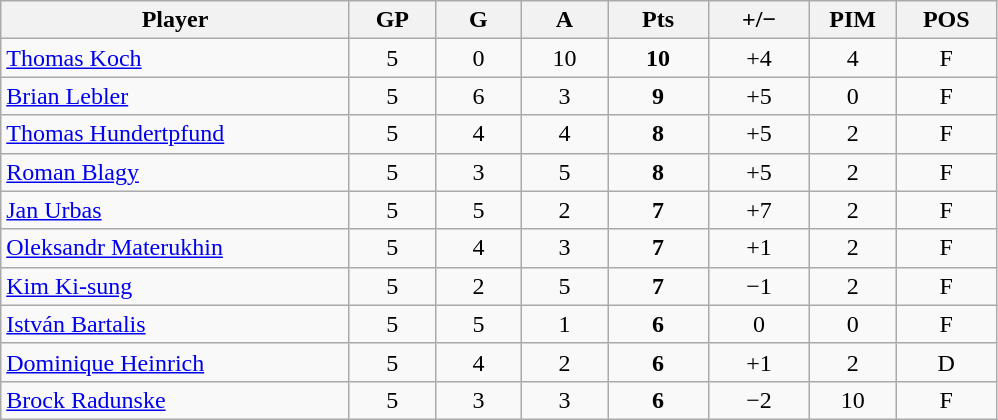<table class="wikitable sortable" style="text-align:center;">
<tr>
<th style="width:225px;">Player</th>
<th style="width:50px;">GP</th>
<th style="width:50px;">G</th>
<th style="width:50px;">A</th>
<th style="width:60px;">Pts</th>
<th style="width:60px;">+/−</th>
<th style="width:50px;">PIM</th>
<th style="width:60px;">POS</th>
</tr>
<tr>
<td style="text-align:left;"> <a href='#'>Thomas Koch</a></td>
<td>5</td>
<td>0</td>
<td>10</td>
<td><strong>10</strong></td>
<td>+4</td>
<td>4</td>
<td>F</td>
</tr>
<tr>
<td style="text-align:left;"> <a href='#'>Brian Lebler</a></td>
<td>5</td>
<td>6</td>
<td>3</td>
<td><strong>9</strong></td>
<td>+5</td>
<td>0</td>
<td>F</td>
</tr>
<tr>
<td style="text-align:left;"> <a href='#'>Thomas Hundertpfund</a></td>
<td>5</td>
<td>4</td>
<td>4</td>
<td><strong>8</strong></td>
<td>+5</td>
<td>2</td>
<td>F</td>
</tr>
<tr>
<td style="text-align:left;"> <a href='#'>Roman Blagy</a></td>
<td>5</td>
<td>3</td>
<td>5</td>
<td><strong>8</strong></td>
<td>+5</td>
<td>2</td>
<td>F</td>
</tr>
<tr>
<td style="text-align:left;"> <a href='#'>Jan Urbas</a></td>
<td>5</td>
<td>5</td>
<td>2</td>
<td><strong>7</strong></td>
<td>+7</td>
<td>2</td>
<td>F</td>
</tr>
<tr>
<td style="text-align:left;"> <a href='#'>Oleksandr Materukhin</a></td>
<td>5</td>
<td>4</td>
<td>3</td>
<td><strong>7</strong></td>
<td>+1</td>
<td>2</td>
<td>F</td>
</tr>
<tr>
<td style="text-align:left;"> <a href='#'>Kim Ki-sung</a></td>
<td>5</td>
<td>2</td>
<td>5</td>
<td><strong>7</strong></td>
<td>−1</td>
<td>2</td>
<td>F</td>
</tr>
<tr>
<td style="text-align:left;"> <a href='#'>István Bartalis</a></td>
<td>5</td>
<td>5</td>
<td>1</td>
<td><strong>6</strong></td>
<td>0</td>
<td>0</td>
<td>F</td>
</tr>
<tr>
<td style="text-align:left;"> <a href='#'>Dominique Heinrich</a></td>
<td>5</td>
<td>4</td>
<td>2</td>
<td><strong>6</strong></td>
<td>+1</td>
<td>2</td>
<td>D</td>
</tr>
<tr>
<td style="text-align:left;"> <a href='#'>Brock Radunske</a></td>
<td>5</td>
<td>3</td>
<td>3</td>
<td><strong>6</strong></td>
<td>−2</td>
<td>10</td>
<td>F</td>
</tr>
</table>
